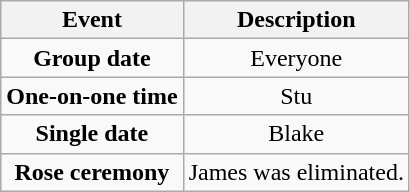<table class="wikitable sortable" style="text-align:center;">
<tr>
<th>Event</th>
<th>Description</th>
</tr>
<tr>
<td><strong>Group date</strong></td>
<td>Everyone</td>
</tr>
<tr>
<td><strong>One-on-one time</strong></td>
<td>Stu</td>
</tr>
<tr>
<td><strong>Single date</strong></td>
<td>Blake</td>
</tr>
<tr>
<td><strong>Rose ceremony</strong></td>
<td>James was eliminated.</td>
</tr>
</table>
